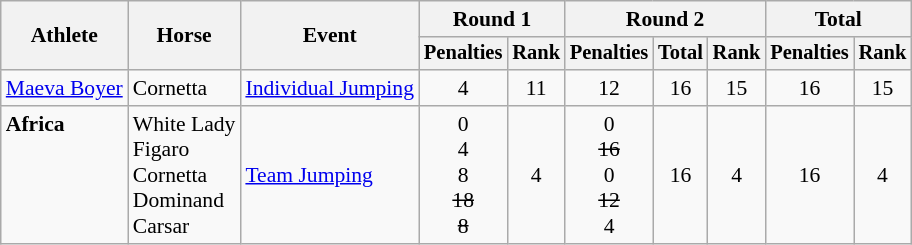<table class="wikitable" border="1" style="font-size:90%">
<tr>
<th rowspan=2>Athlete</th>
<th rowspan=2>Horse</th>
<th rowspan=2>Event</th>
<th colspan=2>Round 1</th>
<th colspan=3>Round 2</th>
<th colspan=2>Total</th>
</tr>
<tr style="font-size:95%">
<th>Penalties</th>
<th>Rank</th>
<th>Penalties</th>
<th>Total</th>
<th>Rank</th>
<th>Penalties</th>
<th>Rank</th>
</tr>
<tr align=center>
<td align=left><a href='#'>Maeva Boyer</a></td>
<td align=left>Cornetta</td>
<td align=left><a href='#'>Individual Jumping</a></td>
<td>4</td>
<td>11</td>
<td>12</td>
<td>16</td>
<td>15</td>
<td>16</td>
<td>15</td>
</tr>
<tr align=center>
<td align=left><strong>Africa</strong><br><br><br><br><br></td>
<td align=left valign=bottom>White Lady<br>Figaro<br>Cornetta<br>Dominand<br>Carsar</td>
<td align=left><a href='#'>Team Jumping</a></td>
<td valign=bottom>0<br>4<br>8<br><s>18</s><br><s>8</s></td>
<td>4</td>
<td valign=bottom>0<br><s>16</s><br>0<br><s>12</s><br>4</td>
<td>16</td>
<td>4</td>
<td>16</td>
<td>4</td>
</tr>
</table>
